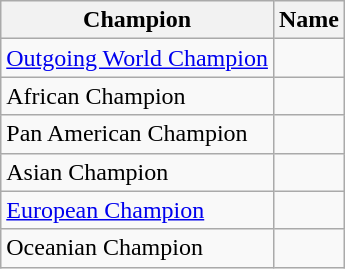<table class="wikitable">
<tr>
<th>Champion</th>
<th>Name</th>
</tr>
<tr>
<td><a href='#'>Outgoing World Champion</a></td>
<td></td>
</tr>
<tr>
<td>African Champion</td>
<td></td>
</tr>
<tr>
<td>Pan American Champion</td>
<td></td>
</tr>
<tr>
<td>Asian Champion</td>
<td></td>
</tr>
<tr>
<td><a href='#'>European Champion</a></td>
<td></td>
</tr>
<tr>
<td>Oceanian Champion</td>
<td></td>
</tr>
</table>
